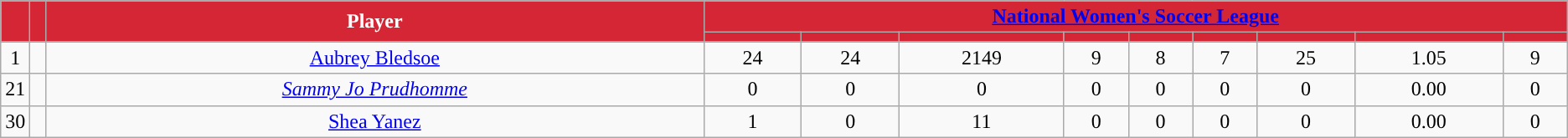<table class="wikitable" style="text-align:center;">
<tr>
<td rowspan="2"  style="color:white; background:#D52635; width:1%; text-align:center;"><strong></strong></td>
<td rowspan="2"  style="color:white; background:#D52635; width:1%; text-align:center;"><strong></strong></td>
<td rowspan="2"  style="color:white; background:#D52635; width:42%; text-align:center;"><strong>Player</strong></td>
<td colspan="9" style="color:white; background:#D52635; text-align:center;"><strong><a href='#'>National Women's Soccer League</a></strong></td>
</tr>
<tr>
<th style="color:white; background:#D52635; width=60"></th>
<th style="color:white; background:#D52635; width=60"></th>
<th style="color:white; background:#D52635; width=60"></th>
<th style="color:white; background:#D52635; width=60"></th>
<th style="color:white; background:#D52635; width=60"></th>
<th style="color:white; background:#D52635; width=60"></th>
<th style="color:white; background:#D52635; width=60"></th>
<th style="color:white; background:#D52635; width=60"></th>
<th style="color:white; background:#D52635; width=60"></th>
</tr>
<tr>
<td>1</td>
<td></td>
<td><a href='#'>Aubrey Bledsoe</a></td>
<td>24</td>
<td>24</td>
<td>2149</td>
<td>9</td>
<td>8</td>
<td>7</td>
<td>25</td>
<td>1.05</td>
<td>9</td>
</tr>
<tr>
<td>21</td>
<td></td>
<td><em><a href='#'>Sammy Jo Prudhomme</a></em></td>
<td>0</td>
<td>0</td>
<td>0</td>
<td>0</td>
<td>0</td>
<td>0</td>
<td>0</td>
<td>0.00</td>
<td>0</td>
</tr>
<tr>
<td>30</td>
<td></td>
<td><a href='#'>Shea Yanez</a></td>
<td>1</td>
<td>0</td>
<td>11</td>
<td>0</td>
<td>0</td>
<td>0</td>
<td>0</td>
<td>0.00</td>
<td>0</td>
</tr>
</table>
